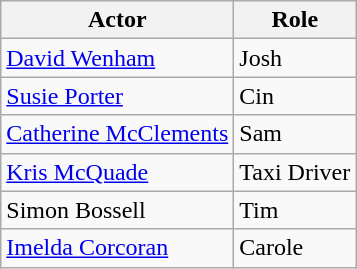<table class="wikitable">
<tr>
<th>Actor</th>
<th>Role</th>
</tr>
<tr>
<td><a href='#'>David Wenham</a></td>
<td>Josh</td>
</tr>
<tr>
<td><a href='#'>Susie Porter</a></td>
<td>Cin</td>
</tr>
<tr>
<td><a href='#'>Catherine McClements</a></td>
<td>Sam</td>
</tr>
<tr>
<td><a href='#'>Kris McQuade</a></td>
<td>Taxi Driver</td>
</tr>
<tr>
<td>Simon Bossell</td>
<td>Tim</td>
</tr>
<tr>
<td><a href='#'>Imelda Corcoran</a></td>
<td>Carole</td>
</tr>
</table>
